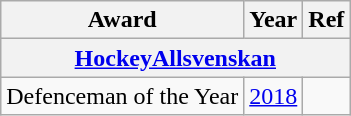<table class="wikitable">
<tr>
<th>Award</th>
<th>Year</th>
<th>Ref</th>
</tr>
<tr>
<th colspan="3"><a href='#'>HockeyAllsvenskan</a></th>
</tr>
<tr>
<td>Defenceman of the Year</td>
<td><a href='#'>2018</a></td>
<td></td>
</tr>
</table>
